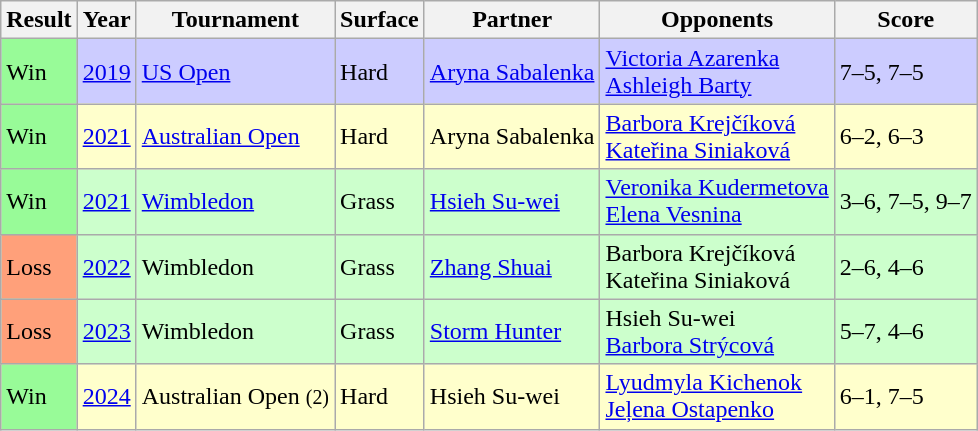<table class="sortable wikitable">
<tr>
<th>Result</th>
<th>Year</th>
<th>Tournament</th>
<th>Surface</th>
<th>Partner</th>
<th>Opponents</th>
<th class=unsortable>Score</th>
</tr>
<tr bgcolor=#CCCCFF>
<td style=background-color:#98fb98>Win</td>
<td><a href='#'>2019</a></td>
<td><a href='#'>US Open</a></td>
<td>Hard</td>
<td> <a href='#'>Aryna Sabalenka</a></td>
<td> <a href='#'>Victoria Azarenka</a> <br>  <a href='#'>Ashleigh Barty</a></td>
<td>7–5, 7–5</td>
</tr>
<tr bgcolor=#FFFFCC>
<td style=background-color:#98fb98>Win</td>
<td><a href='#'>2021</a></td>
<td><a href='#'>Australian Open</a></td>
<td>Hard</td>
<td> Aryna Sabalenka</td>
<td> <a href='#'>Barbora Krejčíková</a> <br>  <a href='#'>Kateřina Siniaková</a></td>
<td>6–2, 6–3</td>
</tr>
<tr bgcolor=#CCFFCC>
<td style=background-color:#98fb98>Win</td>
<td><a href='#'>2021</a></td>
<td><a href='#'>Wimbledon</a></td>
<td>Grass</td>
<td> <a href='#'>Hsieh Su-wei</a></td>
<td> <a href='#'>Veronika Kudermetova</a> <br>  <a href='#'>Elena Vesnina</a></td>
<td>3–6, 7–5, 9–7</td>
</tr>
<tr bgcolor=#CCFFCC>
<td style=background-color:#ffa07a>Loss</td>
<td><a href='#'>2022</a></td>
<td>Wimbledon</td>
<td>Grass</td>
<td> <a href='#'>Zhang Shuai</a></td>
<td> Barbora Krejčíková <br>  Kateřina Siniaková</td>
<td>2–6, 4–6</td>
</tr>
<tr bgcolor=#CCFFCC>
<td style=background-color:#ffa07a>Loss</td>
<td><a href='#'>2023</a></td>
<td>Wimbledon</td>
<td>Grass</td>
<td> <a href='#'>Storm Hunter</a></td>
<td> Hsieh Su-wei <br>  <a href='#'>Barbora Strýcová</a></td>
<td>5–7, 4–6</td>
</tr>
<tr bgcolor=#FFFFCC>
<td style=background-color:#98fb98>Win</td>
<td><a href='#'>2024</a></td>
<td>Australian Open <small>(2)</small></td>
<td>Hard</td>
<td> Hsieh Su-wei</td>
<td> <a href='#'>Lyudmyla Kichenok</a> <br>  <a href='#'>Jeļena Ostapenko</a></td>
<td>6–1, 7–5</td>
</tr>
</table>
